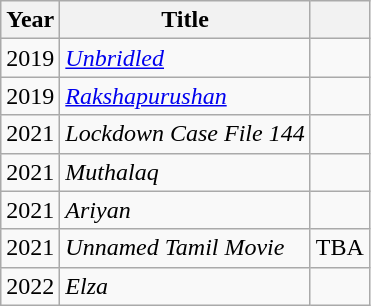<table class="wikitable sortable">
<tr>
<th scope="col">Year</th>
<th scope="col">Title</th>
<th scope="col" class="unsortable"></th>
</tr>
<tr>
<td>2019</td>
<td><em><a href='#'>Unbridled</a></em></td>
<td></td>
</tr>
<tr>
<td>2019</td>
<td><em><a href='#'>Rakshapurushan</a></em></td>
<td></td>
</tr>
<tr>
<td>2021</td>
<td><em>Lockdown Case File 144</em></td>
<td></td>
</tr>
<tr>
<td>2021</td>
<td><em>Muthalaq</em></td>
<td></td>
</tr>
<tr>
<td>2021</td>
<td><em>Ariyan</em></td>
<td></td>
</tr>
<tr>
<td>2021</td>
<td><em>Unnamed Tamil Movie</em></td>
<td>TBA</td>
</tr>
<tr>
<td>2022</td>
<td><em>Elza</em></td>
<td></td>
</tr>
</table>
